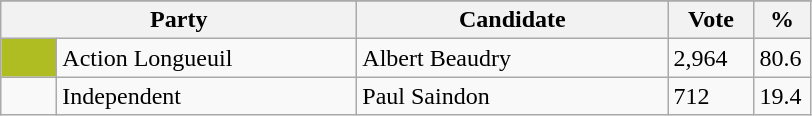<table class="wikitable">
<tr>
</tr>
<tr>
<th bgcolor="#DDDDFF" width="230px" colspan="2">Party</th>
<th bgcolor="#DDDDFF" width="200px">Candidate</th>
<th bgcolor="#DDDDFF" width="50px">Vote</th>
<th bgcolor="#DDDDFF" width="30px">%</th>
</tr>
<tr>
<td bgcolor=#AFBD22 width="30px"> </td>
<td>Action Longueuil</td>
<td>Albert Beaudry</td>
<td>2,964</td>
<td>80.6</td>
</tr>
<tr>
<td> </td>
<td>Independent</td>
<td>Paul Saindon</td>
<td>712</td>
<td>19.4</td>
</tr>
</table>
